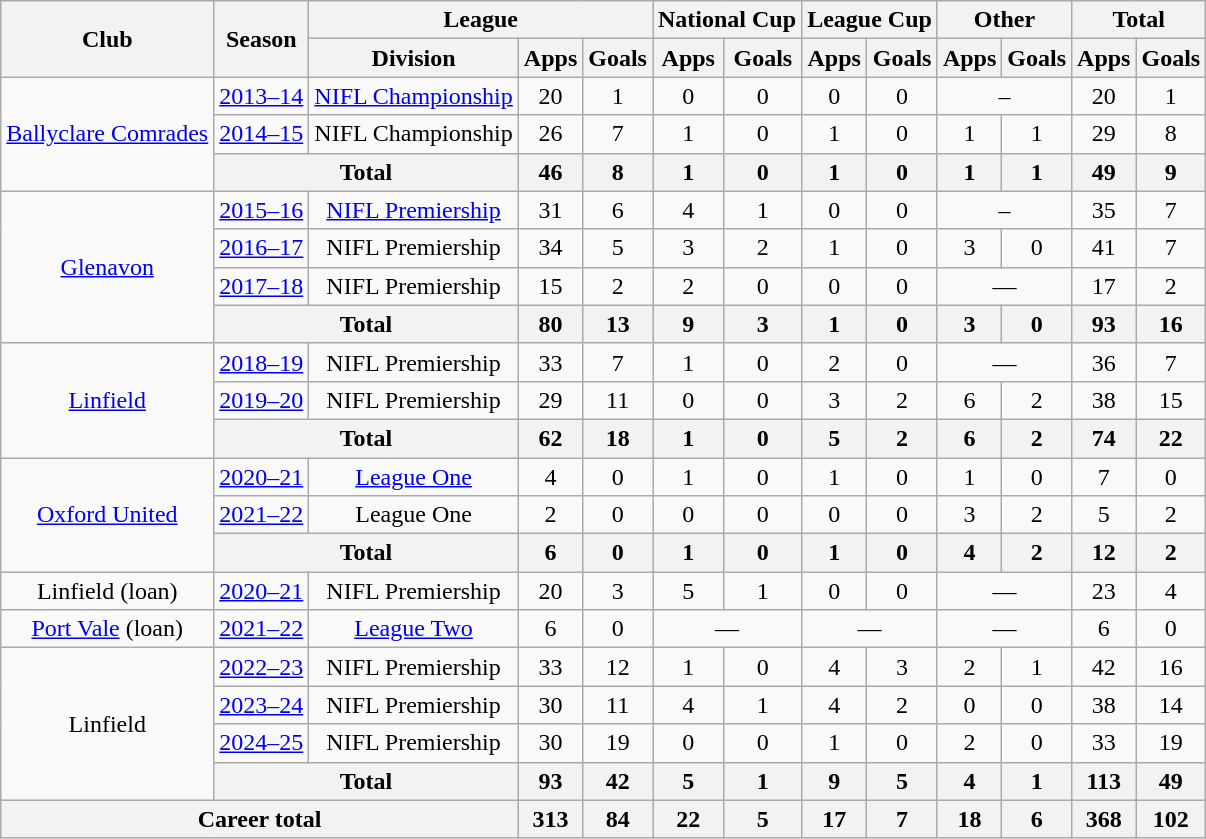<table class="wikitable" style="text-align:center">
<tr>
<th rowspan="2">Club</th>
<th rowspan="2">Season</th>
<th colspan="3">League</th>
<th colspan="2">National Cup</th>
<th colspan="2">League Cup</th>
<th colspan="2">Other</th>
<th colspan="2">Total</th>
</tr>
<tr>
<th>Division</th>
<th>Apps</th>
<th>Goals</th>
<th>Apps</th>
<th>Goals</th>
<th>Apps</th>
<th>Goals</th>
<th>Apps</th>
<th>Goals</th>
<th>Apps</th>
<th>Goals</th>
</tr>
<tr>
<td rowspan=3><a href='#'>Ballyclare Comrades</a></td>
<td><a href='#'>2013–14</a></td>
<td><a href='#'>NIFL Championship</a></td>
<td>20</td>
<td>1</td>
<td>0</td>
<td>0</td>
<td>0</td>
<td>0</td>
<td colspan=2>–</td>
<td>20</td>
<td>1</td>
</tr>
<tr>
<td><a href='#'>2014–15</a></td>
<td>NIFL Championship</td>
<td>26</td>
<td>7</td>
<td>1</td>
<td>0</td>
<td>1</td>
<td>0</td>
<td>1</td>
<td>1</td>
<td>29</td>
<td>8</td>
</tr>
<tr>
<th colspan="2">Total</th>
<th>46</th>
<th>8</th>
<th>1</th>
<th>0</th>
<th>1</th>
<th>0</th>
<th>1</th>
<th>1</th>
<th>49</th>
<th>9</th>
</tr>
<tr>
<td rowspan=4><a href='#'>Glenavon</a></td>
<td><a href='#'>2015–16</a></td>
<td><a href='#'>NIFL Premiership</a></td>
<td>31</td>
<td>6</td>
<td>4</td>
<td>1</td>
<td>0</td>
<td>0</td>
<td colspan=2>–</td>
<td>35</td>
<td>7</td>
</tr>
<tr>
<td><a href='#'>2016–17</a></td>
<td>NIFL Premiership</td>
<td>34</td>
<td>5</td>
<td>3</td>
<td>2</td>
<td>1</td>
<td>0</td>
<td>3</td>
<td>0</td>
<td>41</td>
<td>7</td>
</tr>
<tr>
<td><a href='#'>2017–18</a></td>
<td>NIFL Premiership</td>
<td>15</td>
<td>2</td>
<td>2</td>
<td>0</td>
<td>0</td>
<td>0</td>
<td colspan=2>—</td>
<td>17</td>
<td>2</td>
</tr>
<tr>
<th colspan="2">Total</th>
<th>80</th>
<th>13</th>
<th>9</th>
<th>3</th>
<th>1</th>
<th>0</th>
<th>3</th>
<th>0</th>
<th>93</th>
<th>16</th>
</tr>
<tr>
<td rowspan=3><a href='#'>Linfield</a></td>
<td><a href='#'>2018–19</a></td>
<td>NIFL Premiership</td>
<td>33</td>
<td>7</td>
<td>1</td>
<td>0</td>
<td>2</td>
<td>0</td>
<td colspan=2>—</td>
<td>36</td>
<td>7</td>
</tr>
<tr>
<td><a href='#'>2019–20</a></td>
<td>NIFL Premiership</td>
<td>29</td>
<td>11</td>
<td>0</td>
<td>0</td>
<td>3</td>
<td>2</td>
<td>6</td>
<td>2</td>
<td>38</td>
<td>15</td>
</tr>
<tr>
<th colspan="2">Total</th>
<th>62</th>
<th>18</th>
<th>1</th>
<th>0</th>
<th>5</th>
<th>2</th>
<th>6</th>
<th>2</th>
<th>74</th>
<th>22</th>
</tr>
<tr>
<td rowspan="3"><a href='#'>Oxford United</a></td>
<td><a href='#'>2020–21</a></td>
<td><a href='#'>League One</a></td>
<td>4</td>
<td>0</td>
<td>1</td>
<td>0</td>
<td>1</td>
<td>0</td>
<td>1</td>
<td>0</td>
<td>7</td>
<td>0</td>
</tr>
<tr>
<td><a href='#'>2021–22</a></td>
<td>League One</td>
<td>2</td>
<td>0</td>
<td>0</td>
<td>0</td>
<td>0</td>
<td>0</td>
<td>3</td>
<td>2</td>
<td>5</td>
<td>2</td>
</tr>
<tr>
<th colspan="2">Total</th>
<th>6</th>
<th>0</th>
<th>1</th>
<th>0</th>
<th>1</th>
<th>0</th>
<th>4</th>
<th>2</th>
<th>12</th>
<th>2</th>
</tr>
<tr>
<td>Linfield (loan)</td>
<td><a href='#'>2020–21</a></td>
<td>NIFL Premiership</td>
<td>20</td>
<td>3</td>
<td>5</td>
<td>1</td>
<td>0</td>
<td>0</td>
<td colspan=2>—</td>
<td>23</td>
<td>4</td>
</tr>
<tr>
<td><a href='#'>Port Vale</a> (loan)</td>
<td><a href='#'>2021–22</a></td>
<td><a href='#'>League Two</a></td>
<td>6</td>
<td>0</td>
<td colspan=2>—</td>
<td colspan=2>—</td>
<td colspan=2>—</td>
<td>6</td>
<td>0</td>
</tr>
<tr>
<td rowspan="4">Linfield</td>
<td><a href='#'>2022–23</a></td>
<td>NIFL Premiership</td>
<td>33</td>
<td>12</td>
<td>1</td>
<td>0</td>
<td>4</td>
<td>3</td>
<td>2</td>
<td>1</td>
<td>42</td>
<td>16</td>
</tr>
<tr>
<td><a href='#'>2023–24</a></td>
<td>NIFL Premiership</td>
<td>30</td>
<td>11</td>
<td>4</td>
<td>1</td>
<td>4</td>
<td>2</td>
<td>0</td>
<td>0</td>
<td>38</td>
<td>14</td>
</tr>
<tr>
<td><a href='#'>2024–25</a></td>
<td>NIFL Premiership</td>
<td>30</td>
<td>19</td>
<td>0</td>
<td>0</td>
<td>1</td>
<td>0</td>
<td>2</td>
<td>0</td>
<td>33</td>
<td>19</td>
</tr>
<tr>
<th colspan="2">Total</th>
<th>93</th>
<th>42</th>
<th>5</th>
<th>1</th>
<th>9</th>
<th>5</th>
<th>4</th>
<th>1</th>
<th>113</th>
<th>49</th>
</tr>
<tr>
<th colspan="3">Career total</th>
<th>313</th>
<th>84</th>
<th>22</th>
<th>5</th>
<th>17</th>
<th>7</th>
<th>18</th>
<th>6</th>
<th>368</th>
<th>102</th>
</tr>
</table>
